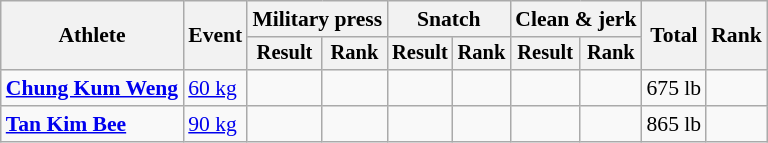<table class=wikitable style="font-size:90%">
<tr>
<th rowspan=2>Athlete</th>
<th rowspan=2>Event</th>
<th colspan=2>Military press</th>
<th colspan=2>Snatch</th>
<th colspan=2>Clean & jerk</th>
<th rowspan=2>Total</th>
<th rowspan=2>Rank</th>
</tr>
<tr style="font-size:95%">
<th>Result</th>
<th>Rank</th>
<th>Result</th>
<th>Rank</th>
<th>Result</th>
<th>Rank</th>
</tr>
<tr align=center>
<td align=left><strong><a href='#'>Chung Kum Weng</a></strong></td>
<td align=left><a href='#'>60 kg</a></td>
<td></td>
<td></td>
<td></td>
<td></td>
<td></td>
<td></td>
<td>675 lb</td>
<td></td>
</tr>
<tr align=center>
<td align=left><strong><a href='#'>Tan Kim Bee</a></strong></td>
<td align=left><a href='#'>90 kg</a></td>
<td></td>
<td></td>
<td></td>
<td></td>
<td></td>
<td></td>
<td>865 lb</td>
<td></td>
</tr>
</table>
